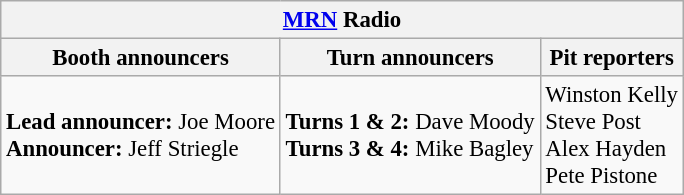<table class="wikitable" style="font-size: 95%;">
<tr>
<th colspan="3"><a href='#'>MRN</a> Radio</th>
</tr>
<tr>
<th>Booth announcers</th>
<th>Turn announcers</th>
<th>Pit reporters</th>
</tr>
<tr>
<td><strong>Lead announcer:</strong> Joe Moore<br><strong>Announcer:</strong> Jeff Striegle</td>
<td><strong>Turns 1 & 2:</strong> Dave Moody<br><strong>Turns 3 & 4:</strong> Mike Bagley</td>
<td>Winston Kelly<br>Steve Post<br>Alex Hayden<br>Pete Pistone</td>
</tr>
</table>
